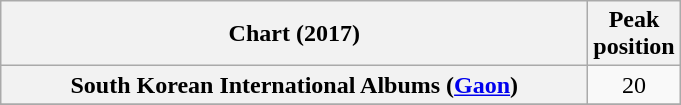<table class="wikitable sortable plainrowheaders" style="text-align:center">
<tr>
<th scope="col" style="width:24em;">Chart (2017)</th>
<th scope="col">Peak<br>position</th>
</tr>
<tr>
<th scope="row">South Korean International Albums (<a href='#'>Gaon</a>)</th>
<td>20</td>
</tr>
<tr>
</tr>
</table>
